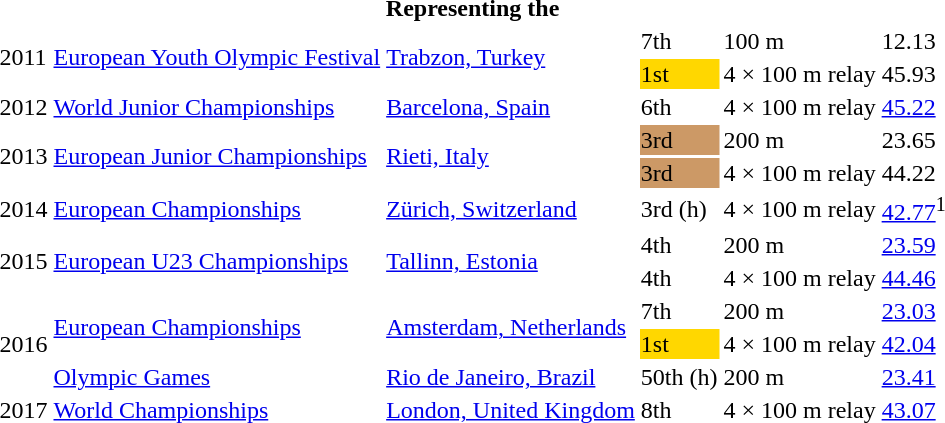<table>
<tr>
<th colspan="6">Representing the </th>
</tr>
<tr>
<td rowspan=2>2011</td>
<td rowspan=2><a href='#'>European Youth Olympic Festival</a></td>
<td rowspan=2><a href='#'>Trabzon, Turkey</a></td>
<td>7th</td>
<td>100 m</td>
<td>12.13</td>
</tr>
<tr>
<td bgcolor=gold>1st</td>
<td>4 × 100 m relay</td>
<td>45.93</td>
</tr>
<tr>
<td>2012</td>
<td><a href='#'>World Junior Championships</a></td>
<td><a href='#'>Barcelona, Spain</a></td>
<td>6th</td>
<td>4 × 100 m relay</td>
<td><a href='#'>45.22</a></td>
</tr>
<tr>
<td rowspan=2>2013</td>
<td rowspan=2><a href='#'>European Junior Championships</a></td>
<td rowspan=2><a href='#'>Rieti, Italy</a></td>
<td bgcolor=cc9966>3rd</td>
<td>200 m</td>
<td>23.65</td>
</tr>
<tr>
<td bgcolor=cc9966>3rd</td>
<td>4 × 100 m relay</td>
<td>44.22</td>
</tr>
<tr>
<td>2014</td>
<td><a href='#'>European Championships</a></td>
<td><a href='#'>Zürich, Switzerland</a></td>
<td>3rd (h)</td>
<td>4 × 100 m relay</td>
<td><a href='#'>42.77</a><sup>1</sup></td>
</tr>
<tr>
<td rowspan=2>2015</td>
<td rowspan=2><a href='#'>European U23 Championships</a></td>
<td rowspan=2><a href='#'>Tallinn, Estonia</a></td>
<td>4th</td>
<td>200 m</td>
<td><a href='#'>23.59</a></td>
</tr>
<tr>
<td>4th</td>
<td>4 × 100 m relay</td>
<td><a href='#'>44.46</a></td>
</tr>
<tr>
<td rowspan=3>2016</td>
<td rowspan=2><a href='#'>European Championships</a></td>
<td rowspan=2><a href='#'>Amsterdam, Netherlands</a></td>
<td>7th</td>
<td>200 m</td>
<td><a href='#'>23.03</a></td>
</tr>
<tr>
<td bgcolor=gold>1st</td>
<td>4 × 100 m relay</td>
<td><a href='#'>42.04</a></td>
</tr>
<tr>
<td><a href='#'>Olympic Games</a></td>
<td><a href='#'>Rio de Janeiro, Brazil</a></td>
<td>50th (h)</td>
<td>200 m</td>
<td><a href='#'>23.41</a></td>
</tr>
<tr>
<td>2017</td>
<td><a href='#'>World Championships</a></td>
<td><a href='#'>London, United Kingdom</a></td>
<td>8th</td>
<td>4 × 100 m relay</td>
<td><a href='#'>43.07</a></td>
</tr>
</table>
